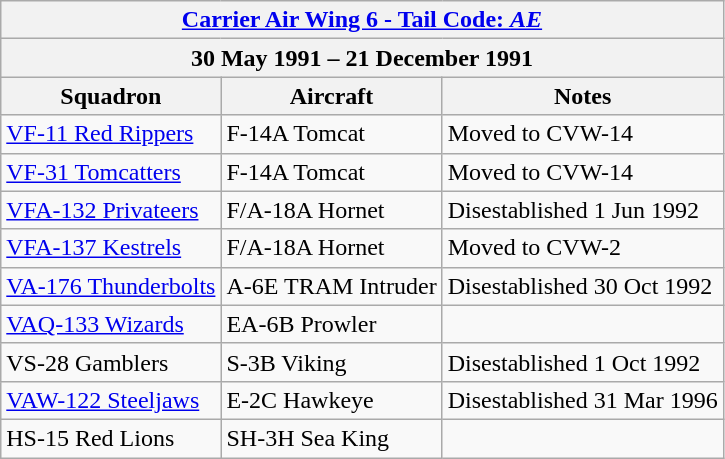<table class="wikitable">
<tr>
<th colspan="3"><a href='#'>Carrier Air Wing 6 - Tail Code: <em>AE</em></a></th>
</tr>
<tr>
<th colspan="3">30 May 1991 – 21 December 1991</th>
</tr>
<tr>
<th>Squadron</th>
<th>Aircraft</th>
<th>Notes</th>
</tr>
<tr>
<td><a href='#'>VF-11 Red Rippers</a></td>
<td>F-14A Tomcat</td>
<td>Moved to CVW-14</td>
</tr>
<tr>
<td><a href='#'>VF-31 Tomcatters</a></td>
<td>F-14A Tomcat</td>
<td>Moved to CVW-14</td>
</tr>
<tr>
<td><a href='#'>VFA-132 Privateers</a></td>
<td>F/A-18A Hornet</td>
<td>Disestablished 1 Jun 1992</td>
</tr>
<tr>
<td><a href='#'>VFA-137 Kestrels</a></td>
<td>F/A-18A Hornet</td>
<td>Moved to CVW-2</td>
</tr>
<tr>
<td><a href='#'>VA-176 Thunderbolts</a></td>
<td>A-6E TRAM Intruder</td>
<td>Disestablished 30 Oct 1992</td>
</tr>
<tr>
<td><a href='#'>VAQ-133 Wizards</a></td>
<td>EA-6B Prowler</td>
<td></td>
</tr>
<tr>
<td>VS-28 Gamblers</td>
<td>S-3B Viking</td>
<td>Disestablished 1 Oct 1992</td>
</tr>
<tr>
<td><a href='#'>VAW-122 Steeljaws</a></td>
<td>E-2C Hawkeye</td>
<td>Disestablished 31 Mar 1996</td>
</tr>
<tr>
<td>HS-15 Red Lions</td>
<td>SH-3H Sea King</td>
<td></td>
</tr>
</table>
